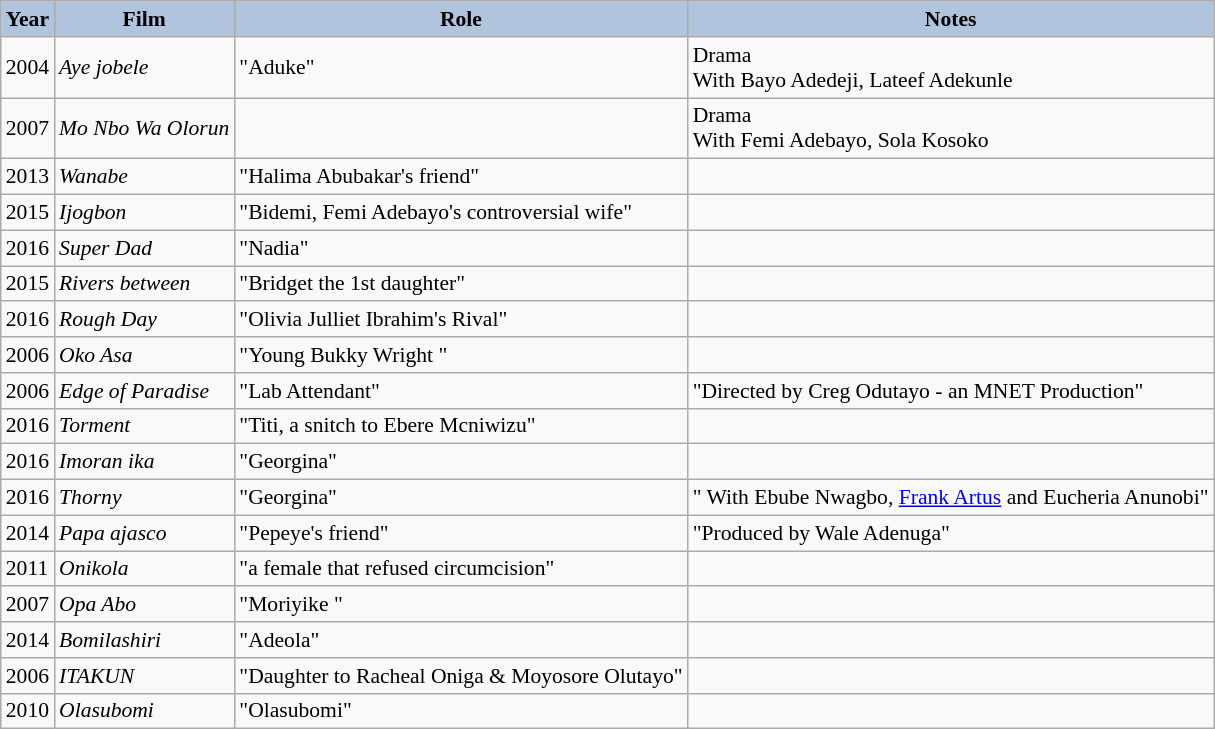<table class="wikitable" style="font-size:90%;" background: #f9f9f0;>
<tr style="text-align:center;">
<th style="background:#B0C4DE;">Year</th>
<th style="background:#B0C4DE;">Film</th>
<th style="background:#B0C4DE;">Role</th>
<th style="background:#B0C4DE;">Notes</th>
</tr>
<tr>
<td>2004</td>
<td><em>Aye jobele</em></td>
<td>"Aduke"</td>
<td>Drama<br>With Bayo Adedeji, Lateef Adekunle</td>
</tr>
<tr>
<td>2007</td>
<td><em>Mo Nbo Wa Olorun</em></td>
<td></td>
<td>Drama<br>With Femi Adebayo, Sola Kosoko</td>
</tr>
<tr>
<td>2013</td>
<td><em>Wanabe</em></td>
<td>"Halima Abubakar's friend"</td>
<td></td>
</tr>
<tr>
<td>2015</td>
<td><em>Ijogbon</em></td>
<td>"Bidemi, Femi Adebayo's controversial wife"</td>
<td></td>
</tr>
<tr>
<td>2016</td>
<td><em>Super Dad</em></td>
<td>"Nadia"</td>
<td></td>
</tr>
<tr>
<td>2015</td>
<td><em>Rivers between</em></td>
<td>"Bridget the 1st daughter"</td>
<td></td>
</tr>
<tr>
<td>2016</td>
<td><em>Rough Day</em></td>
<td>"Olivia Julliet Ibrahim's Rival"</td>
<td></td>
</tr>
<tr>
<td>2006</td>
<td><em>Oko Asa</em></td>
<td>"Young Bukky Wright "</td>
<td></td>
</tr>
<tr>
<td>2006</td>
<td><em>Edge of Paradise</em></td>
<td>"Lab Attendant"</td>
<td>"Directed by Creg Odutayo - an MNET Production"</td>
</tr>
<tr>
<td>2016</td>
<td><em>Torment</em></td>
<td>"Titi, a snitch to Ebere Mcniwizu"</td>
<td></td>
</tr>
<tr>
<td>2016</td>
<td><em>Imoran ika</em></td>
<td>"Georgina"</td>
<td></td>
</tr>
<tr>
<td>2016</td>
<td><em>Thorny</em></td>
<td>"Georgina"</td>
<td>" With Ebube Nwagbo, <a href='#'>Frank Artus</a> and Eucheria Anunobi"</td>
</tr>
<tr>
<td>2014</td>
<td><em>Papa ajasco</em></td>
<td>"Pepeye's friend"</td>
<td>"Produced by Wale Adenuga"</td>
</tr>
<tr>
<td>2011</td>
<td><em>Onikola</em></td>
<td>"a female that refused circumcision"</td>
<td></td>
</tr>
<tr>
<td>2007</td>
<td><em>Opa Abo</em></td>
<td>"Moriyike "</td>
<td></td>
</tr>
<tr>
<td>2014</td>
<td><em>Bomilashiri</em></td>
<td>"Adeola"</td>
<td></td>
</tr>
<tr>
<td>2006</td>
<td><em>ITAKUN</em></td>
<td>"Daughter to Racheal Oniga & Moyosore Olutayo"</td>
</tr>
<tr>
<td>2010</td>
<td><em>Olasubomi</em></td>
<td>"Olasubomi"</td>
<td></td>
</tr>
</table>
